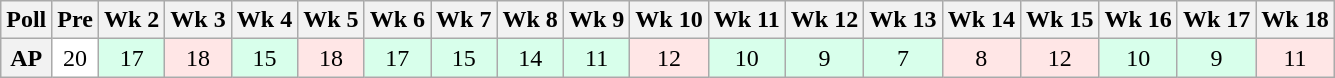<table class="wikitable" style="white-space:nowrap;text-align:center;">
<tr>
<th>Poll</th>
<th>Pre</th>
<th>Wk 2</th>
<th>Wk 3</th>
<th>Wk 4</th>
<th>Wk 5</th>
<th>Wk 6</th>
<th>Wk 7</th>
<th>Wk 8</th>
<th>Wk 9</th>
<th>Wk 10</th>
<th>Wk 11</th>
<th>Wk 12</th>
<th>Wk 13</th>
<th>Wk 14</th>
<th>Wk 15</th>
<th>Wk 16</th>
<th>Wk 17</th>
<th>Wk 18</th>
</tr>
<tr>
<th>AP</th>
<td style="background:#FFF;">20</td>
<td style="background:#D8FFEB;">17</td>
<td style="background:#FFE6E6;">18</td>
<td style="background:#D8FFEB;">15</td>
<td style="background:#FFE6E6;">18</td>
<td style="background:#D8FFEB;">17</td>
<td style="background:#D8FFEB;">15</td>
<td style="background:#D8FFEB;">14</td>
<td style="background:#D8FFEB;">11</td>
<td style="background:#FFE6E6;">12</td>
<td style="background:#D8FFEB;">10</td>
<td style="background:#D8FFEB;">9</td>
<td style="background:#D8FFEB;">7</td>
<td style="background:#FFE6E6;">8</td>
<td style="background:#FFE6E6;">12</td>
<td style="background:#D8FFEB;">10</td>
<td style="background:#D8FFEB;">9</td>
<td style="background:#FFE6E6;">11</td>
</tr>
</table>
